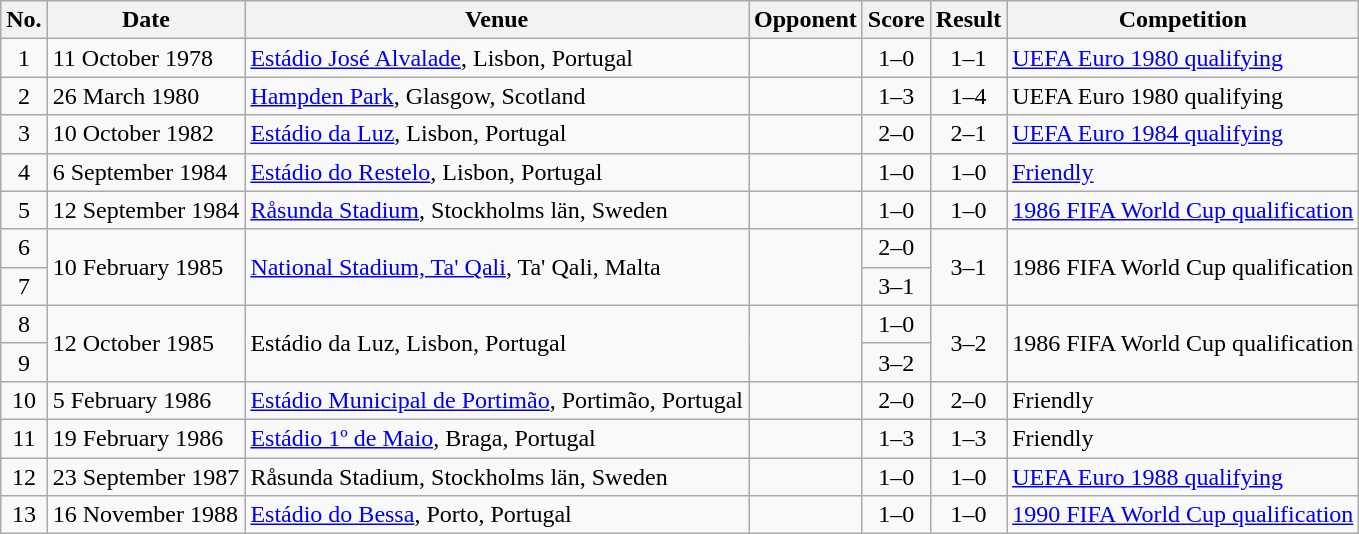<table class="wikitable sortable">
<tr>
<th scope="col">No.</th>
<th scope="col">Date</th>
<th scope="col">Venue</th>
<th scope="col">Opponent</th>
<th scope="col">Score</th>
<th scope="col">Result</th>
<th scope="col">Competition</th>
</tr>
<tr>
<td style="text-align:center">1</td>
<td>11 October 1978</td>
<td><a href='#'>Estádio José Alvalade</a>, Lisbon, Portugal</td>
<td></td>
<td style="text-align:center">1–0</td>
<td style="text-align:center">1–1</td>
<td><a href='#'>UEFA Euro 1980 qualifying</a></td>
</tr>
<tr>
<td style="text-align:center">2</td>
<td>26 March 1980</td>
<td><a href='#'>Hampden Park</a>, Glasgow, Scotland</td>
<td></td>
<td style="text-align:center">1–3</td>
<td style="text-align:center">1–4</td>
<td>UEFA Euro 1980 qualifying</td>
</tr>
<tr>
<td style="text-align:center">3</td>
<td>10 October 1982</td>
<td><a href='#'>Estádio da Luz</a>, Lisbon, Portugal</td>
<td></td>
<td style="text-align:center">2–0</td>
<td style="text-align:center">2–1</td>
<td><a href='#'>UEFA Euro 1984 qualifying</a></td>
</tr>
<tr>
<td style="text-align:center">4</td>
<td>6 September 1984</td>
<td><a href='#'>Estádio do Restelo</a>, Lisbon, Portugal</td>
<td></td>
<td style="text-align:center">1–0</td>
<td style="text-align:center">1–0</td>
<td><a href='#'>Friendly</a></td>
</tr>
<tr>
<td style="text-align:center">5</td>
<td>12 September 1984</td>
<td><a href='#'>Råsunda Stadium</a>, Stockholms län, Sweden</td>
<td></td>
<td style="text-align:center">1–0</td>
<td style="text-align:center">1–0</td>
<td><a href='#'>1986 FIFA World Cup qualification</a></td>
</tr>
<tr>
<td style="text-align:center">6</td>
<td rowspan="2">10 February 1985</td>
<td rowspan="2"><a href='#'>National Stadium, Ta' Qali</a>, Ta' Qali, Malta</td>
<td rowspan="2"></td>
<td style="text-align:center">2–0</td>
<td rowspan="2" style="text-align:center">3–1</td>
<td rowspan="2">1986 FIFA World Cup qualification</td>
</tr>
<tr>
<td style="text-align:center">7</td>
<td style="text-align:center">3–1</td>
</tr>
<tr>
<td style="text-align:center">8</td>
<td rowspan="2">12 October 1985</td>
<td rowspan="2">Estádio da Luz, Lisbon, Portugal</td>
<td rowspan="2"></td>
<td style="text-align:center">1–0</td>
<td rowspan="2" style="text-align:center">3–2</td>
<td rowspan="2">1986 FIFA World Cup qualification</td>
</tr>
<tr>
<td style="text-align:center">9</td>
<td style="text-align:center">3–2</td>
</tr>
<tr>
<td style="text-align:center">10</td>
<td>5 February 1986</td>
<td><a href='#'>Estádio Municipal de Portimão</a>, Portimão, Portugal</td>
<td></td>
<td style="text-align:center">2–0</td>
<td style="text-align:center">2–0</td>
<td>Friendly</td>
</tr>
<tr>
<td style="text-align:center">11</td>
<td>19 February 1986</td>
<td><a href='#'>Estádio 1º de Maio</a>, Braga, Portugal</td>
<td></td>
<td style="text-align:center">1–3</td>
<td style="text-align:center">1–3</td>
<td>Friendly</td>
</tr>
<tr>
<td style="text-align:center">12</td>
<td>23 September 1987</td>
<td>Råsunda Stadium, Stockholms län, Sweden</td>
<td></td>
<td style="text-align:center">1–0</td>
<td style="text-align:center">1–0</td>
<td><a href='#'>UEFA Euro 1988 qualifying</a></td>
</tr>
<tr>
<td style="text-align:center">13</td>
<td>16 November 1988</td>
<td><a href='#'>Estádio do Bessa</a>, Porto, Portugal</td>
<td></td>
<td style="text-align:center">1–0</td>
<td style="text-align:center">1–0</td>
<td><a href='#'>1990 FIFA World Cup qualification</a></td>
</tr>
</table>
